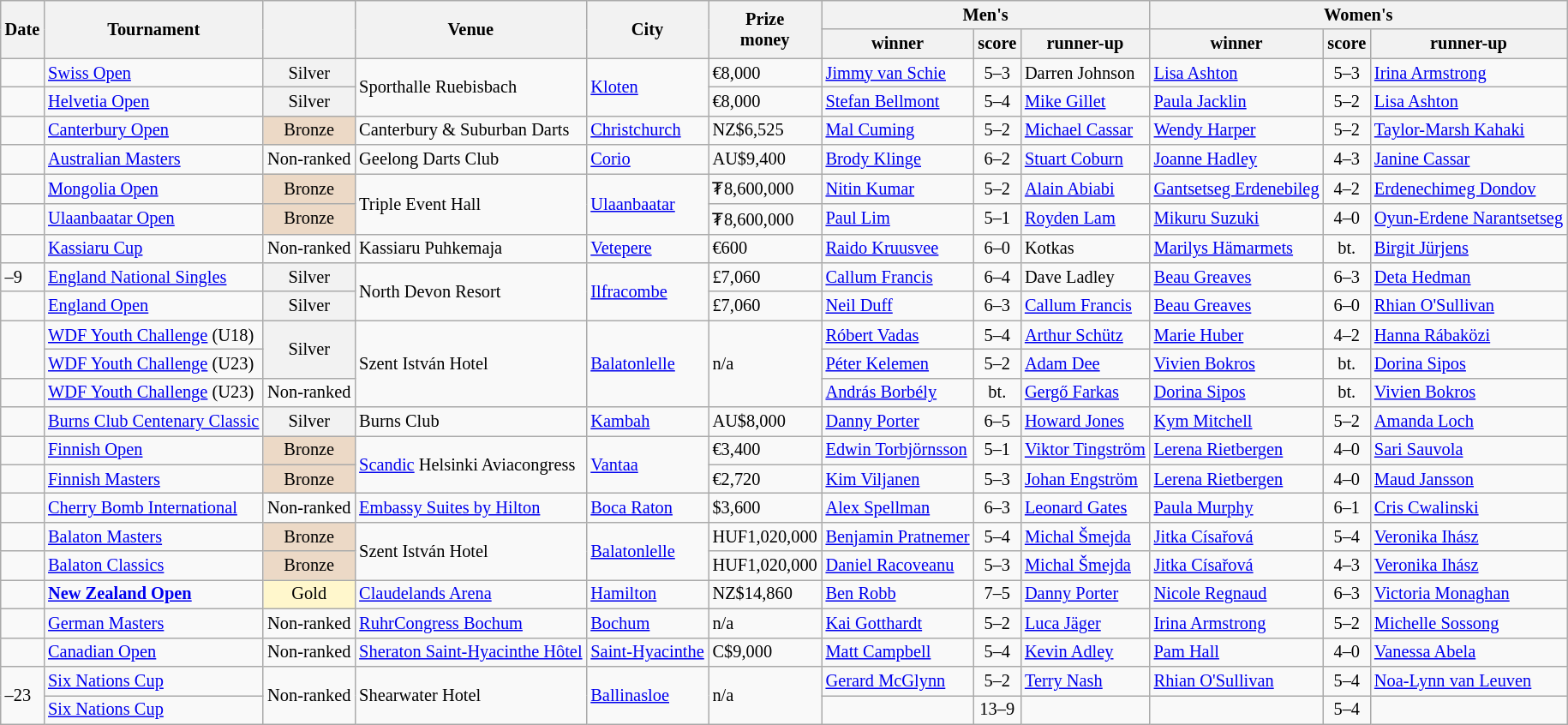<table class="wikitable sortable" style="font-size: 85%">
<tr>
<th rowspan="2">Date</th>
<th rowspan="2">Tournament</th>
<th rowspan="2"></th>
<th rowspan="2">Venue</th>
<th rowspan="2">City</th>
<th rowspan="2" class=unsortable>Prize<br>money</th>
<th colspan="3">Men's</th>
<th colspan="3">Women's</th>
</tr>
<tr>
<th>winner</th>
<th class=unsortable>score</th>
<th>runner-up</th>
<th>winner</th>
<th class=unsortable>score</th>
<th>runner-up</th>
</tr>
<tr>
<td></td>
<td><a href='#'>Swiss Open</a></td>
<td bgcolor="f2f2f2" align="center">Silver</td>
<td rowspan=2>Sporthalle Ruebisbach</td>
<td rowspan=2> <a href='#'>Kloten</a></td>
<td>€8,000</td>
<td> <a href='#'>Jimmy van Schie</a></td>
<td align="center">5–3</td>
<td> Darren Johnson</td>
<td> <a href='#'>Lisa Ashton</a></td>
<td align="center">5–3</td>
<td> <a href='#'>Irina Armstrong</a></td>
</tr>
<tr>
<td></td>
<td><a href='#'>Helvetia Open</a></td>
<td bgcolor="f2f2f2" align="center">Silver</td>
<td>€8,000</td>
<td> <a href='#'>Stefan Bellmont</a></td>
<td align="center">5–4</td>
<td> <a href='#'>Mike Gillet</a></td>
<td> <a href='#'>Paula Jacklin</a></td>
<td align="center">5–2</td>
<td> <a href='#'>Lisa Ashton</a></td>
</tr>
<tr>
<td></td>
<td><a href='#'>Canterbury Open</a></td>
<td bgcolor="ecd9c6" align="center">Bronze</td>
<td>Canterbury & Suburban Darts </td>
<td> <a href='#'>Christchurch</a></td>
<td>NZ$6,525</td>
<td> <a href='#'>Mal Cuming</a></td>
<td align="center">5–2</td>
<td> <a href='#'>Michael Cassar</a></td>
<td> <a href='#'>Wendy Harper</a></td>
<td align="center">5–2</td>
<td> <a href='#'>Taylor-Marsh Kahaki</a></td>
</tr>
<tr>
<td></td>
<td><a href='#'>Australian Masters</a></td>
<td align="center">Non-ranked</td>
<td>Geelong Darts Club</td>
<td> <a href='#'>Corio</a></td>
<td>AU$9,400</td>
<td> <a href='#'>Brody Klinge</a></td>
<td align="center">6–2</td>
<td> <a href='#'>Stuart Coburn</a></td>
<td> <a href='#'>Joanne Hadley</a></td>
<td align="center">4–3</td>
<td> <a href='#'>Janine Cassar</a></td>
</tr>
<tr>
<td></td>
<td><a href='#'>Mongolia Open</a></td>
<td bgcolor="ecd9c6" align="center">Bronze</td>
<td rowspan=2>Triple Event Hall</td>
<td rowspan=2> <a href='#'>Ulaanbaatar</a></td>
<td>₮8,600,000</td>
<td> <a href='#'>Nitin Kumar</a></td>
<td align="center">5–2</td>
<td> <a href='#'>Alain Abiabi</a></td>
<td> <a href='#'>Gantsetseg Erdenebileg</a></td>
<td align="center">4–2</td>
<td> <a href='#'>Erdenechimeg Dondov</a></td>
</tr>
<tr>
<td></td>
<td><a href='#'>Ulaanbaatar Open</a></td>
<td bgcolor="ecd9c6" align="center">Bronze</td>
<td>₮8,600,000</td>
<td> <a href='#'>Paul Lim</a></td>
<td align="center">5–1</td>
<td> <a href='#'>Royden Lam</a></td>
<td> <a href='#'>Mikuru Suzuki</a></td>
<td align="center">4–0</td>
<td> <a href='#'>Oyun-Erdene Narantsetseg</a></td>
</tr>
<tr>
<td></td>
<td><a href='#'>Kassiaru Cup</a></td>
<td align="center">Non-ranked</td>
<td>Kassiaru Puhkemaja</td>
<td> <a href='#'>Vetepere</a></td>
<td>€600</td>
<td> <a href='#'>Raido Kruusvee</a></td>
<td align="center">6–0</td>
<td> Kotkas</td>
<td> <a href='#'>Marilys Hämarmets</a></td>
<td align="center">bt.</td>
<td> <a href='#'>Birgit Jürjens</a></td>
</tr>
<tr>
<td>–9</td>
<td><a href='#'>England National Singles</a></td>
<td bgcolor="f2f2f2" align="center">Silver</td>
<td rowspan=2>North Devon Resort</td>
<td rowspan=2> <a href='#'>Ilfracombe</a></td>
<td>£7,060</td>
<td> <a href='#'>Callum Francis</a></td>
<td align="center">6–4</td>
<td> Dave Ladley</td>
<td> <a href='#'>Beau Greaves</a></td>
<td align="center">6–3</td>
<td> <a href='#'>Deta Hedman</a></td>
</tr>
<tr>
<td></td>
<td><a href='#'>England Open</a></td>
<td bgcolor="f2f2f2" align="center">Silver</td>
<td>£7,060</td>
<td> <a href='#'>Neil Duff</a></td>
<td align="center">6–3</td>
<td> <a href='#'>Callum Francis</a></td>
<td> <a href='#'>Beau Greaves</a></td>
<td align="center">6–0</td>
<td> <a href='#'>Rhian O'Sullivan</a></td>
</tr>
<tr>
<td rowspan=2></td>
<td><a href='#'>WDF Youth Challenge</a> (U18)</td>
<td rowspan=2 bgcolor="f2f2f2" align="center">Silver</td>
<td rowspan=3>Szent István Hotel</td>
<td rowspan=3> <a href='#'>Balatonlelle</a></td>
<td rowspan=3>n/a</td>
<td> <a href='#'>Róbert Vadas</a></td>
<td align="center">5–4</td>
<td> <a href='#'>Arthur Schütz</a></td>
<td> <a href='#'>Marie Huber</a></td>
<td align="center">4–2</td>
<td> <a href='#'>Hanna Rábaközi</a></td>
</tr>
<tr>
<td><a href='#'>WDF Youth Challenge</a> (U23)</td>
<td> <a href='#'>Péter Kelemen</a></td>
<td align="center">5–2</td>
<td> <a href='#'>Adam Dee</a></td>
<td> <a href='#'>Vivien Bokros</a></td>
<td align="center">bt.</td>
<td> <a href='#'>Dorina Sipos</a></td>
</tr>
<tr>
<td></td>
<td><a href='#'>WDF Youth Challenge</a> (U23)</td>
<td align="center">Non-ranked</td>
<td> <a href='#'>András Borbély</a></td>
<td align="center">bt.</td>
<td> <a href='#'>Gergő Farkas</a></td>
<td> <a href='#'>Dorina Sipos</a></td>
<td align="center">bt.</td>
<td> <a href='#'>Vivien Bokros</a></td>
</tr>
<tr>
<td></td>
<td><a href='#'>Burns Club Centenary Classic</a></td>
<td bgcolor="f2f2f2" align="center">Silver</td>
<td>Burns Club</td>
<td> <a href='#'>Kambah</a></td>
<td>AU$8,000</td>
<td> <a href='#'>Danny Porter</a></td>
<td align="center">6–5</td>
<td> <a href='#'>Howard Jones</a></td>
<td> <a href='#'>Kym Mitchell</a></td>
<td align="center">5–2</td>
<td> <a href='#'>Amanda Loch</a></td>
</tr>
<tr>
<td></td>
<td><a href='#'>Finnish Open</a></td>
<td bgcolor="ecd9c6" align="center">Bronze</td>
<td rowspan=2><a href='#'>Scandic</a> Helsinki Aviacongress</td>
<td rowspan=2> <a href='#'>Vantaa</a></td>
<td>€3,400</td>
<td> <a href='#'>Edwin Torbjörnsson</a></td>
<td align="center">5–1</td>
<td> <a href='#'>Viktor Tingström</a></td>
<td> <a href='#'>Lerena Rietbergen</a></td>
<td align="center">4–0</td>
<td> <a href='#'>Sari Sauvola</a></td>
</tr>
<tr>
<td></td>
<td><a href='#'>Finnish Masters</a></td>
<td bgcolor="ecd9c6" align="center">Bronze</td>
<td>€2,720</td>
<td> <a href='#'>Kim Viljanen</a></td>
<td align="center">5–3</td>
<td> <a href='#'>Johan Engström</a></td>
<td> <a href='#'>Lerena Rietbergen</a></td>
<td align="center">4–0</td>
<td> <a href='#'>Maud Jansson</a></td>
</tr>
<tr>
<td></td>
<td><a href='#'>Cherry Bomb International</a></td>
<td align="center">Non-ranked</td>
<td><a href='#'>Embassy Suites by Hilton</a></td>
<td> <a href='#'>Boca Raton</a></td>
<td>$3,600</td>
<td> <a href='#'>Alex Spellman</a></td>
<td align="center">6–3</td>
<td> <a href='#'>Leonard Gates</a></td>
<td> <a href='#'>Paula Murphy</a></td>
<td align="center">6–1</td>
<td> <a href='#'>Cris Cwalinski</a></td>
</tr>
<tr>
<td></td>
<td><a href='#'>Balaton Masters</a></td>
<td bgcolor="ecd9c6" align="center">Bronze</td>
<td rowspan=2>Szent István Hotel</td>
<td rowspan=2> <a href='#'>Balatonlelle</a></td>
<td>HUF1,020,000</td>
<td> <a href='#'>Benjamin Pratnemer</a></td>
<td align="center">5–4</td>
<td> <a href='#'>Michal Šmejda</a></td>
<td> <a href='#'>Jitka Císařová</a></td>
<td align="center">5–4</td>
<td> <a href='#'>Veronika Ihász</a></td>
</tr>
<tr>
<td></td>
<td><a href='#'>Balaton Classics</a></td>
<td bgcolor="ecd9c6" align="center">Bronze</td>
<td>HUF1,020,000</td>
<td> <a href='#'>Daniel Racoveanu</a></td>
<td align="center">5–3</td>
<td> <a href='#'>Michal Šmejda</a></td>
<td> <a href='#'>Jitka Císařová</a></td>
<td align="center">4–3</td>
<td> <a href='#'>Veronika Ihász</a></td>
</tr>
<tr>
<td></td>
<td><strong><a href='#'>New Zealand Open</a></strong></td>
<td bgcolor="fff7cc" align="center">Gold</td>
<td><a href='#'>Claudelands Arena</a></td>
<td> <a href='#'>Hamilton</a></td>
<td>NZ$14,860</td>
<td> <a href='#'>Ben Robb</a></td>
<td align="center">7–5</td>
<td> <a href='#'>Danny Porter</a></td>
<td> <a href='#'>Nicole Regnaud</a></td>
<td align="center">6–3</td>
<td> <a href='#'>Victoria Monaghan</a></td>
</tr>
<tr>
<td></td>
<td><a href='#'>German Masters</a></td>
<td align="center">Non-ranked</td>
<td><a href='#'>RuhrCongress Bochum</a></td>
<td> <a href='#'>Bochum</a></td>
<td>n/a</td>
<td> <a href='#'>Kai Gotthardt</a></td>
<td align="center">5–2</td>
<td> <a href='#'>Luca Jäger</a></td>
<td> <a href='#'>Irina Armstrong</a></td>
<td align="center">5–2</td>
<td> <a href='#'>Michelle Sossong</a></td>
</tr>
<tr>
<td></td>
<td><a href='#'>Canadian Open</a></td>
<td align="center">Non-ranked</td>
<td><a href='#'>Sheraton Saint-Hyacinthe Hôtel</a></td>
<td> <a href='#'>Saint-Hyacinthe</a></td>
<td>C$9,000</td>
<td> <a href='#'>Matt Campbell</a></td>
<td align="center">5–4</td>
<td> <a href='#'>Kevin Adley</a></td>
<td> <a href='#'>Pam Hall</a></td>
<td align="center">4–0</td>
<td> <a href='#'>Vanessa Abela</a></td>
</tr>
<tr>
<td rowspan=2>–23</td>
<td><a href='#'>Six Nations Cup</a> <strong></strong></td>
<td rowspan=2 align="center">Non-ranked</td>
<td rowspan=2>Shearwater Hotel</td>
<td rowspan=2> <a href='#'>Ballinasloe</a></td>
<td rowspan=2>n/a</td>
<td> <a href='#'>Gerard McGlynn</a></td>
<td align="center">5–2</td>
<td> <a href='#'>Terry Nash</a></td>
<td> <a href='#'>Rhian O'Sullivan</a></td>
<td align="center">5–4</td>
<td> <a href='#'>Noa-Lynn van Leuven</a></td>
</tr>
<tr>
<td><a href='#'>Six Nations Cup</a> <strong></strong></td>
<td></td>
<td align="center">13–9</td>
<td></td>
<td></td>
<td align="center">5–4</td>
<td></td>
</tr>
</table>
